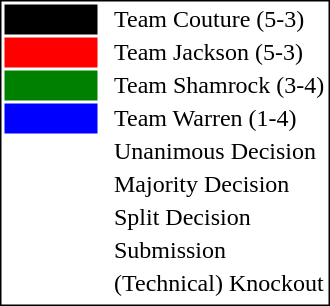<table style="border:1px solid black;" align=left>
<tr>
<td style="background:black; width:40px;"></td>
<td> </td>
<td>Team Couture (5-3)</td>
</tr>
<tr>
<td style="background:red; width:40px;"></td>
<td> </td>
<td>Team Jackson (5-3)</td>
</tr>
<tr>
<td style="background:green; width:40px;"></td>
<td> </td>
<td>Team Shamrock (3-4)</td>
</tr>
<tr>
<td style="background:blue; width:40px;"></td>
<td> </td>
<td>Team Warren (1-4)</td>
</tr>
<tr>
<td style="width:60px;"></td>
<td> </td>
<td>Unanimous Decision</td>
</tr>
<tr>
<td style="width:60px;"></td>
<td> </td>
<td>Majority Decision</td>
</tr>
<tr>
<td style="width:60px;"></td>
<td> </td>
<td>Split Decision</td>
</tr>
<tr>
<td style="width:60px;"></td>
<td> </td>
<td>Submission</td>
</tr>
<tr>
<td style="width:60px;"></td>
<td> </td>
<td>(Technical) Knockout</td>
</tr>
<tr>
</tr>
</table>
